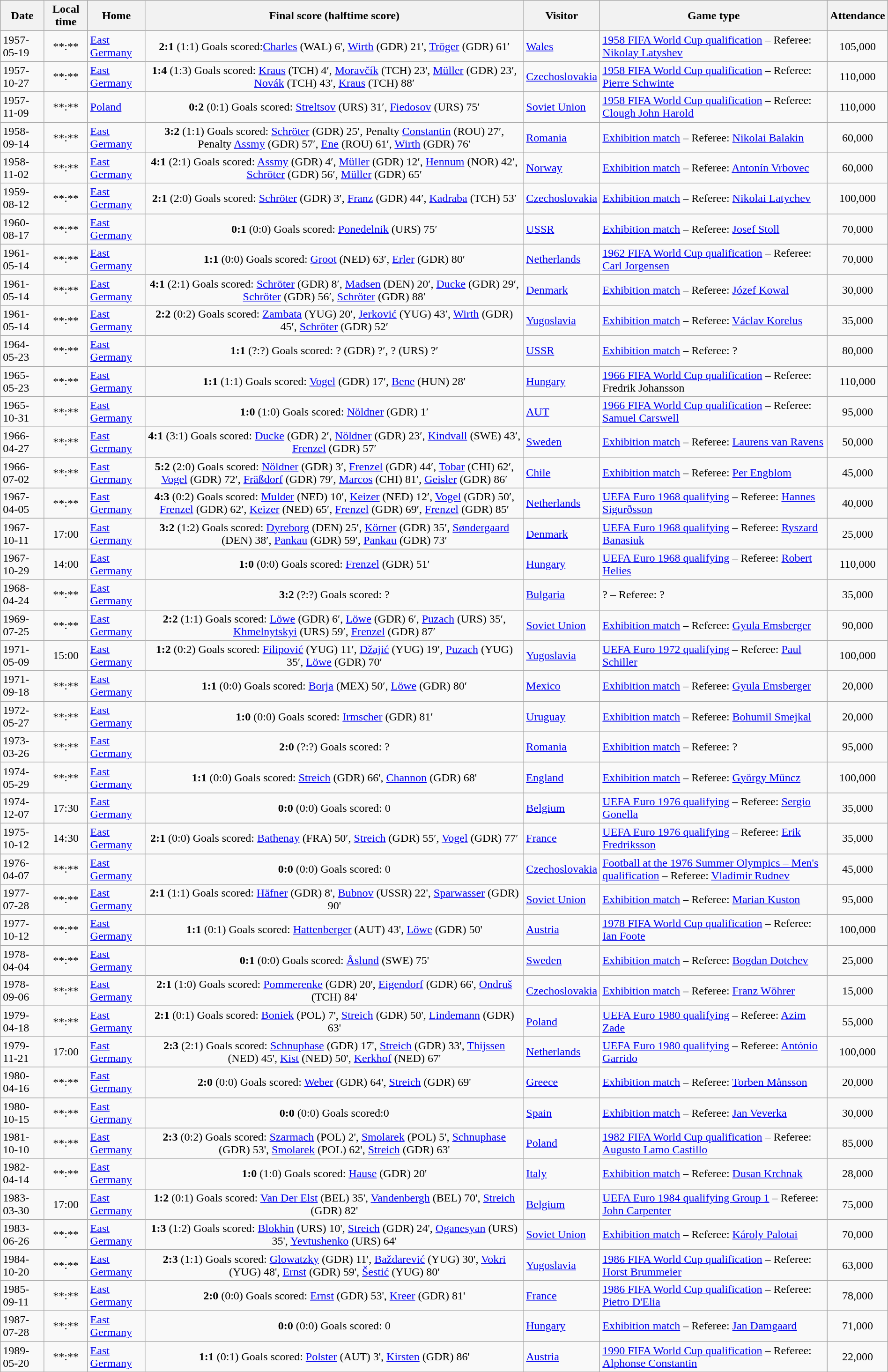<table class="wikitable"  style="text-align:left; width:100%;">
<tr>
<th>Date</th>
<th>Local time</th>
<th>Home</th>
<th>Final score (halftime score)</th>
<th>Visitor</th>
<th>Game type</th>
<th>Attendance</th>
</tr>
<tr>
<td>1957-05-19</td>
<td style="text-align:center;">**:**</td>
<td> <a href='#'>East Germany</a></td>
<td style="text-align:center;"><strong>2:1</strong> (1:1) Goals scored:<a href='#'>Charles</a> (WAL) 6', <a href='#'>Wirth</a> (GDR) 21', <a href='#'>Tröger</a> (GDR)  61′</td>
<td> <a href='#'>Wales</a></td>
<td><a href='#'>1958 FIFA World Cup qualification</a> – Referee: <a href='#'>Nikolay Latyshev</a> </td>
<td style="text-align:center;">105,000</td>
</tr>
<tr>
<td>1957-10-27</td>
<td style="text-align:center;">**:**</td>
<td> <a href='#'>East Germany</a></td>
<td style="text-align:center;"><strong>1:4</strong> (1:3) Goals scored: <a href='#'>Kraus</a> (TCH) 4′, <a href='#'>Moravčík</a> (TCH) 23', <a href='#'>Müller</a> (GDR)  23′, <a href='#'>Novák</a> (TCH) 43', <a href='#'>Kraus</a> (TCH) 88′</td>
<td> <a href='#'>Czechoslovakia</a></td>
<td><a href='#'>1958 FIFA World Cup qualification</a> – Referee: <a href='#'>Pierre Schwinte</a> </td>
<td style="text-align:center;">110,000</td>
</tr>
<tr>
<td>1957-11-09</td>
<td style="text-align:center;">**:**</td>
<td> <a href='#'>Poland</a></td>
<td style="text-align:center;"><strong>0:2</strong> (0:1) Goals scored: <a href='#'>Streltsov</a> (URS) 31′, <a href='#'>Fiedosov</a> (URS) 75′</td>
<td> <a href='#'>Soviet Union</a></td>
<td><a href='#'>1958 FIFA World Cup qualification</a> – Referee: <a href='#'>Clough John Harold</a> </td>
<td style="text-align:center;">110,000</td>
</tr>
<tr>
<td>1958-09-14</td>
<td style="text-align:center;">**:**</td>
<td> <a href='#'>East Germany</a></td>
<td style="text-align:center;"><strong>3:2</strong> (1:1) Goals scored: <a href='#'>Schröter</a> (GDR) 25′, Penalty <a href='#'>Constantin</a> (ROU) 27′, Penalty <a href='#'>Assmy</a> (GDR) 57′, <a href='#'>Ene</a> (ROU) 61′, <a href='#'>Wirth</a> (GDR) 76′</td>
<td> <a href='#'>Romania</a></td>
<td><a href='#'>Exhibition match</a> – Referee: <a href='#'>Nikolai Balakin</a> </td>
<td style="text-align:center;">60,000</td>
</tr>
<tr>
<td>1958-11-02</td>
<td style="text-align:center;">**:**</td>
<td> <a href='#'>East Germany</a></td>
<td style="text-align:center;"><strong>4:1</strong> (2:1) Goals scored: <a href='#'>Assmy</a> (GDR) 4′, <a href='#'>Müller</a> (GDR) 12′, <a href='#'>Hennum</a> (NOR) 42′, <a href='#'>Schröter</a> (GDR) 56′, <a href='#'>Müller</a> (GDR) 65′</td>
<td> <a href='#'>Norway</a></td>
<td><a href='#'>Exhibition match</a> – Referee: <a href='#'>Antonín Vrbovec</a> </td>
<td style="text-align:center;">60,000</td>
</tr>
<tr>
<td>1959-08-12</td>
<td style="text-align:center;">**:**</td>
<td> <a href='#'>East Germany</a></td>
<td style="text-align:center;"><strong>2:1</strong> (2:0) Goals scored: <a href='#'>Schröter</a> (GDR) 3′, <a href='#'>Franz</a> (GDR) 44′, <a href='#'>Kadraba</a> (TCH) 53′</td>
<td> <a href='#'>Czechoslovakia</a></td>
<td><a href='#'>Exhibition match</a> – Referee: <a href='#'>Nikolai Latychev</a> </td>
<td style="text-align:center;">100,000</td>
</tr>
<tr>
<td>1960-08-17</td>
<td style="text-align:center;">**:**</td>
<td> <a href='#'>East Germany</a></td>
<td style="text-align:center;"><strong>0:1</strong> (0:0) Goals scored: <a href='#'>Ponedelnik</a> (URS) 75′</td>
<td> <a href='#'>USSR</a></td>
<td><a href='#'>Exhibition match</a> – Referee: <a href='#'>Josef Stoll</a> </td>
<td style="text-align:center;">70,000</td>
</tr>
<tr>
<td>1961-05-14</td>
<td style="text-align:center;">**:**</td>
<td> <a href='#'>East Germany</a></td>
<td style="text-align:center;"><strong>1:1</strong> (0:0) Goals scored: <a href='#'>Groot</a> (NED) 63′, <a href='#'>Erler</a> (GDR) 80′</td>
<td> <a href='#'>Netherlands</a></td>
<td><a href='#'>1962 FIFA World Cup qualification</a> – Referee: <a href='#'>Carl Jorgensen</a> </td>
<td style="text-align:center;">70,000</td>
</tr>
<tr>
<td>1961-05-14</td>
<td style="text-align:center;">**:**</td>
<td> <a href='#'>East Germany</a></td>
<td style="text-align:center;"><strong>4:1</strong> (2:1) Goals scored: <a href='#'>Schröter</a> (GDR) 8′, <a href='#'>Madsen</a> (DEN) 20′, <a href='#'>Ducke</a> (GDR) 29′, <a href='#'>Schröter</a> (GDR) 56′, <a href='#'>Schröter</a> (GDR) 88′</td>
<td> <a href='#'>Denmark</a></td>
<td><a href='#'>Exhibition match</a> – Referee: <a href='#'>Józef Kowal</a> </td>
<td style="text-align:center;">30,000</td>
</tr>
<tr>
<td>1961-05-14</td>
<td style="text-align:center;">**:**</td>
<td> <a href='#'>East Germany</a></td>
<td style="text-align:center;"><strong>2:2</strong> (0:2) Goals scored: <a href='#'>Zambata</a> (YUG) 20′, <a href='#'>Jerković</a> (YUG) 43′, <a href='#'>Wirth</a> (GDR) 45′, <a href='#'>Schröter</a> (GDR) 52′</td>
<td> <a href='#'>Yugoslavia</a></td>
<td><a href='#'>Exhibition match</a> – Referee: <a href='#'>Václav Korelus</a> </td>
<td style="text-align:center;">35,000</td>
</tr>
<tr>
<td>1964-05-23</td>
<td style="text-align:center;">**:**</td>
<td> <a href='#'>East Germany</a></td>
<td style="text-align:center;"><strong>1:1</strong> (?:?) Goals scored: ? (GDR) ?′, ? (URS) ?′</td>
<td> <a href='#'>USSR</a></td>
<td><a href='#'>Exhibition match</a> – Referee: ?</td>
<td style="text-align:center;">80,000</td>
</tr>
<tr>
<td>1965-05-23</td>
<td style="text-align:center;">**:**</td>
<td> <a href='#'>East Germany</a></td>
<td style="text-align:center;"><strong>1:1</strong> (1:1) Goals scored: <a href='#'>Vogel</a> (GDR) 17′, <a href='#'>Bene</a> (HUN) 28′</td>
<td> <a href='#'>Hungary</a></td>
<td><a href='#'>1966 FIFA World Cup qualification</a> – Referee: Fredrik Johansson </td>
<td style="text-align:center;">110,000</td>
</tr>
<tr>
<td>1965-10-31</td>
<td style="text-align:center;">**:**</td>
<td> <a href='#'>East Germany</a></td>
<td style="text-align:center;"><strong>1:0</strong> (1:0) Goals scored: <a href='#'>Nöldner</a> (GDR) 1′</td>
<td> <a href='#'>AUT</a></td>
<td><a href='#'>1966 FIFA World Cup qualification</a> – Referee: <a href='#'>Samuel Carswell</a> </td>
<td style="text-align:center;">95,000</td>
</tr>
<tr>
<td>1966-04-27</td>
<td style="text-align:center;">**:**</td>
<td> <a href='#'>East Germany</a></td>
<td style="text-align:center;"><strong>4:1</strong> (3:1) Goals scored: <a href='#'>Ducke</a> (GDR) 2′, <a href='#'>Nöldner</a> (GDR) 23′, <a href='#'>Kindvall</a> (SWE) 43′, <a href='#'>Frenzel</a> (GDR) 57′</td>
<td> <a href='#'>Sweden</a></td>
<td><a href='#'>Exhibition match</a> – Referee: <a href='#'>Laurens van Ravens</a> </td>
<td style="text-align:center;">50,000</td>
</tr>
<tr>
<td>1966-07-02</td>
<td style="text-align:center;">**:**</td>
<td> <a href='#'>East Germany</a></td>
<td style="text-align:center;"><strong>5:2</strong> (2:0) Goals scored: <a href='#'>Nöldner</a> (GDR) 3′, <a href='#'>Frenzel</a> (GDR) 44′, <a href='#'>Tobar</a> (CHI) 62′, <a href='#'>Vogel</a> (GDR) 72′, <a href='#'>Fräßdorf</a> (GDR) 79′, <a href='#'>Marcos</a> (CHI) 81′, <a href='#'>Geisler</a> (GDR) 86′</td>
<td> <a href='#'>Chile</a></td>
<td><a href='#'>Exhibition match</a> – Referee: <a href='#'>Per Engblom</a> </td>
<td style="text-align:center;">45,000</td>
</tr>
<tr>
<td>1967-04-05</td>
<td style="text-align:center;">**:**</td>
<td> <a href='#'>East Germany</a></td>
<td style="text-align:center;"><strong>4:3</strong> (0:2) Goals scored: <a href='#'>Mulder</a> (NED) 10′, <a href='#'>Keizer</a> (NED) 12′, <a href='#'>Vogel</a> (GDR) 50′, <a href='#'>Frenzel</a> (GDR) 62′, <a href='#'>Keizer</a> (NED) 65′, <a href='#'>Frenzel</a> (GDR) 69′, <a href='#'>Frenzel</a> (GDR) 85′</td>
<td> <a href='#'>Netherlands</a></td>
<td><a href='#'>UEFA Euro 1968 qualifying</a> – Referee: <a href='#'>Hannes Sigurðsson</a> </td>
<td style="text-align:center;">40,000</td>
</tr>
<tr>
<td>1967-10-11</td>
<td style="text-align:center;">17:00</td>
<td> <a href='#'>East Germany</a></td>
<td style="text-align:center;"><strong>3:2</strong> (1:2) Goals scored: <a href='#'>Dyreborg</a> (DEN) 25′, <a href='#'>Körner</a> (GDR) 35′, <a href='#'>Søndergaard</a> (DEN) 38′, <a href='#'>Pankau</a> (GDR) 59′, <a href='#'>Pankau</a> (GDR) 73′</td>
<td> <a href='#'>Denmark</a></td>
<td><a href='#'>UEFA Euro 1968 qualifying</a> – Referee: <a href='#'>Ryszard Banasiuk</a> </td>
<td style="text-align:center;">25,000</td>
</tr>
<tr>
<td>1967-10-29</td>
<td style="text-align:center;">14:00</td>
<td> <a href='#'>East Germany</a></td>
<td style="text-align:center;"><strong>1:0</strong> (0:0) Goals scored: <a href='#'>Frenzel</a> (GDR) 51′</td>
<td> <a href='#'>Hungary</a></td>
<td><a href='#'>UEFA Euro 1968 qualifying</a> – Referee: <a href='#'>Robert Helies</a> </td>
<td style="text-align:center;">110,000</td>
</tr>
<tr>
<td>1968-04-24</td>
<td style="text-align:center;">**:**</td>
<td> <a href='#'>East Germany</a></td>
<td style="text-align:center;"><strong>3:2</strong> (?:?) Goals scored: ?</td>
<td> <a href='#'>Bulgaria</a></td>
<td>? – Referee: ? </td>
<td style="text-align:center;">35,000</td>
</tr>
<tr>
<td>1969-07-25</td>
<td style="text-align:center;">**:**</td>
<td> <a href='#'>East Germany</a></td>
<td style="text-align:center;"><strong>2:2</strong> (1:1) Goals scored: <a href='#'>Löwe</a> (GDR) 6′, <a href='#'>Löwe</a> (GDR) 6′, <a href='#'>Puzach</a> (URS) 35′, <a href='#'>Khmelnytskyi</a> (URS) 59′, <a href='#'>Frenzel</a> (GDR) 87′</td>
<td> <a href='#'>Soviet Union</a></td>
<td><a href='#'>Exhibition match</a> – Referee: <a href='#'>Gyula Emsberger</a> </td>
<td style="text-align:center;">90,000</td>
</tr>
<tr>
<td>1971-05-09</td>
<td style="text-align:center;">15:00</td>
<td> <a href='#'>East Germany</a></td>
<td style="text-align:center;"><strong>1:2</strong> (0:2) Goals scored: <a href='#'>Filipović</a> (YUG) 11′, <a href='#'>Džajić</a> (YUG) 19′, <a href='#'>Puzach</a> (YUG) 35′, <a href='#'>Löwe</a> (GDR) 70′</td>
<td> <a href='#'>Yugoslavia</a></td>
<td><a href='#'>UEFA Euro 1972 qualifying</a> – Referee: <a href='#'>Paul Schiller</a> </td>
<td style="text-align:center;">100,000</td>
</tr>
<tr>
<td>1971-09-18</td>
<td style="text-align:center;">**:**</td>
<td> <a href='#'>East Germany</a></td>
<td style="text-align:center;"><strong>1:1</strong> (0:0) Goals scored: <a href='#'>Borja</a> (MEX) 50′, <a href='#'>Löwe</a> (GDR) 80′</td>
<td> <a href='#'>Mexico</a></td>
<td><a href='#'>Exhibition match</a> – Referee: <a href='#'>Gyula Emsberger</a> </td>
<td style="text-align:center;">20,000</td>
</tr>
<tr>
<td>1972-05-27</td>
<td style="text-align:center;">**:**</td>
<td> <a href='#'>East Germany</a></td>
<td style="text-align:center;"><strong>1:0</strong> (0:0) Goals scored: <a href='#'>Irmscher</a> (GDR) 81′</td>
<td> <a href='#'>Uruguay</a></td>
<td><a href='#'>Exhibition match</a> – Referee: <a href='#'>Bohumil Smejkal</a> </td>
<td style="text-align:center;">20,000</td>
</tr>
<tr>
<td>1973-03-26</td>
<td style="text-align:center;">**:**</td>
<td> <a href='#'>East Germany</a></td>
<td style="text-align:center;"><strong>2:0</strong> (?:?) Goals scored: ?</td>
<td> <a href='#'>Romania</a></td>
<td><a href='#'>Exhibition match</a> – Referee: ? </td>
<td style="text-align:center;">95,000</td>
</tr>
<tr>
<td>1974-05-29</td>
<td style="text-align:center;">**:**</td>
<td> <a href='#'>East Germany</a></td>
<td style="text-align:center;"><strong>1:1</strong> (0:0) Goals scored: <a href='#'>Streich</a> (GDR) 66', <a href='#'>Channon</a> (GDR) 68'</td>
<td> <a href='#'>England</a></td>
<td><a href='#'>Exhibition match</a> – Referee: <a href='#'>György Müncz</a> </td>
<td style="text-align:center;">100,000</td>
</tr>
<tr>
<td>1974-12-07</td>
<td style="text-align:center;">17:30</td>
<td> <a href='#'>East Germany</a></td>
<td style="text-align:center;"><strong>0:0</strong> (0:0) Goals scored: 0</td>
<td> <a href='#'>Belgium</a></td>
<td><a href='#'>UEFA Euro 1976 qualifying</a> – Referee: <a href='#'>Sergio Gonella</a> </td>
<td style="text-align:center;">35,000<br></td>
</tr>
<tr>
<td>1975-10-12</td>
<td style="text-align:center;">14:30</td>
<td> <a href='#'>East Germany</a></td>
<td style="text-align:center;"><strong>2:1</strong> (0:0) Goals scored: <a href='#'>Bathenay</a> (FRA) 50′, <a href='#'>Streich</a> (GDR) 55′, <a href='#'>Vogel</a> (GDR) 77′</td>
<td> <a href='#'>France</a></td>
<td><a href='#'>UEFA Euro 1976 qualifying</a> – Referee: <a href='#'>Erik Fredriksson</a> </td>
<td style="text-align:center;">35,000<br></td>
</tr>
<tr>
<td>1976-04-07</td>
<td style="text-align:center;">**:**</td>
<td> <a href='#'>East Germany</a></td>
<td style="text-align:center;"><strong>0:0</strong> (0:0) Goals scored: 0</td>
<td> <a href='#'>Czechoslovakia</a></td>
<td><a href='#'>Football at the 1976 Summer Olympics – Men's qualification</a> – Referee: <a href='#'>Vladimir Rudnev</a> </td>
<td style="text-align:center;">45,000</td>
</tr>
<tr>
<td>1977-07-28</td>
<td style="text-align:center;">**:**</td>
<td> <a href='#'>East Germany</a></td>
<td style="text-align:center;"><strong>2:1</strong> (1:1) Goals scored: <a href='#'>Häfner</a> (GDR) 8', <a href='#'>Bubnov</a> (USSR) 22', <a href='#'>Sparwasser</a> (GDR) 90'</td>
<td> <a href='#'>Soviet Union</a></td>
<td><a href='#'>Exhibition match</a> – Referee: <a href='#'>Marian Kuston</a> </td>
<td style="text-align:center;">95,000</td>
</tr>
<tr>
<td>1977-10-12</td>
<td style="text-align:center;">**:**</td>
<td> <a href='#'>East Germany</a></td>
<td style="text-align:center;"><strong>1:1</strong> (0:1) Goals scored: <a href='#'>Hattenberger</a> (AUT) 43', <a href='#'>Löwe</a> (GDR) 50'</td>
<td> <a href='#'>Austria</a></td>
<td><a href='#'>1978 FIFA World Cup qualification</a> – Referee: <a href='#'>Ian Foote</a> </td>
<td style="text-align:center;">100,000</td>
</tr>
<tr>
<td>1978-04-04</td>
<td style="text-align:center;">**:**</td>
<td> <a href='#'>East Germany</a></td>
<td style="text-align:center;"><strong>0:1</strong> (0:0) Goals scored: <a href='#'>Åslund</a> (SWE) 75'</td>
<td> <a href='#'>Sweden</a></td>
<td><a href='#'>Exhibition match</a> – Referee: <a href='#'>Bogdan Dotchev</a> </td>
<td style="text-align:center;">25,000</td>
</tr>
<tr>
<td>1978-09-06</td>
<td style="text-align:center;">**:**</td>
<td> <a href='#'>East Germany</a></td>
<td style="text-align:center;"><strong>2:1</strong> (1:0) Goals scored: <a href='#'>Pommerenke</a> (GDR) 20', <a href='#'>Eigendorf</a> (GDR) 66', <a href='#'>Ondruš</a> (TCH) 84'</td>
<td> <a href='#'>Czechoslovakia</a></td>
<td><a href='#'>Exhibition match</a> – Referee: <a href='#'>Franz Wöhrer</a> </td>
<td style="text-align:center;">15,000</td>
</tr>
<tr>
<td>1979-04-18</td>
<td style="text-align:center;">**:**</td>
<td> <a href='#'>East Germany</a></td>
<td style="text-align:center;"><strong>2:1</strong> (0:1) Goals scored: <a href='#'>Boniek</a> (POL) 7', <a href='#'>Streich</a> (GDR) 50', <a href='#'>Lindemann</a> (GDR) 63'</td>
<td> <a href='#'>Poland</a></td>
<td><a href='#'>UEFA Euro 1980 qualifying</a> – Referee: <a href='#'>Azim Zade</a> </td>
<td style="text-align:center;">55,000</td>
</tr>
<tr>
<td>1979-11-21</td>
<td style="text-align:center;">17:00</td>
<td> <a href='#'>East Germany</a></td>
<td style="text-align:center;"><strong>2:3</strong> (2:1) Goals scored: <a href='#'>Schnuphase</a> (GDR) 17', <a href='#'>Streich</a> (GDR) 33', <a href='#'>Thijssen</a> (NED) 45', <a href='#'>Kist</a> (NED) 50', <a href='#'>Kerkhof</a> (NED) 67'</td>
<td> <a href='#'>Netherlands</a></td>
<td><a href='#'>UEFA Euro 1980 qualifying</a> – Referee: <a href='#'>António Garrido</a> </td>
<td style="text-align:center;">100,000</td>
</tr>
<tr>
<td>1980-04-16</td>
<td style="text-align:center;">**:**</td>
<td> <a href='#'>East Germany</a></td>
<td style="text-align:center;"><strong>2:0</strong> (0:0) Goals scored: <a href='#'>Weber</a> (GDR) 64', <a href='#'>Streich</a> (GDR) 69'</td>
<td> <a href='#'>Greece</a></td>
<td><a href='#'>Exhibition match</a> – Referee: <a href='#'>Torben Månsson</a> </td>
<td style="text-align:center;">20,000</td>
</tr>
<tr>
<td>1980-10-15</td>
<td style="text-align:center;">**:**</td>
<td> <a href='#'>East Germany</a></td>
<td style="text-align:center;"><strong>0:0</strong> (0:0) Goals scored:0</td>
<td> <a href='#'>Spain</a></td>
<td><a href='#'>Exhibition match</a> – Referee: <a href='#'>Jan Veverka</a> </td>
<td style="text-align:center;">30,000</td>
</tr>
<tr>
<td>1981-10-10</td>
<td style="text-align:center;">**:**</td>
<td> <a href='#'>East Germany</a></td>
<td style="text-align:center;"><strong>2:3</strong> (0:2) Goals scored: <a href='#'>Szarmach</a> (POL) 2', <a href='#'>Smolarek</a> (POL) 5', <a href='#'>Schnuphase</a> (GDR) 53', <a href='#'>Smolarek</a> (POL) 62', <a href='#'>Streich</a> (GDR) 63'</td>
<td> <a href='#'>Poland</a></td>
<td><a href='#'>1982 FIFA World Cup qualification</a> – Referee: <a href='#'>Augusto Lamo Castillo</a> </td>
<td style="text-align:center;">85,000</td>
</tr>
<tr>
<td>1982-04-14</td>
<td style="text-align:center;">**:**</td>
<td> <a href='#'>East Germany</a></td>
<td style="text-align:center;"><strong>1:0</strong> (1:0) Goals scored: <a href='#'>Hause</a> (GDR) 20'</td>
<td> <a href='#'>Italy</a></td>
<td><a href='#'>Exhibition match</a> – Referee: <a href='#'>Dusan Krchnak</a> </td>
<td style="text-align:center;">28,000</td>
</tr>
<tr>
<td>1983-03-30</td>
<td style="text-align:center;">17:00</td>
<td> <a href='#'>East Germany</a></td>
<td style="text-align:center;"><strong>1:2</strong> (0:1) Goals scored: <a href='#'>Van Der Elst</a> (BEL) 35', <a href='#'>Vandenbergh</a> (BEL) 70', <a href='#'>Streich</a> (GDR) 82'</td>
<td> <a href='#'>Belgium</a></td>
<td><a href='#'>UEFA Euro 1984 qualifying Group 1</a> – Referee: <a href='#'>John Carpenter</a> </td>
<td style="text-align:center;">75,000</td>
</tr>
<tr>
<td>1983-06-26</td>
<td style="text-align:center;">**:**</td>
<td> <a href='#'>East Germany</a></td>
<td style="text-align:center;"><strong>1:3</strong> (1:2) Goals scored: <a href='#'>Blokhin</a> (URS) 10', <a href='#'>Streich</a> (GDR) 24', <a href='#'>Oganesyan</a> (URS) 35', <a href='#'>Yevtushenko</a> (URS) 64'</td>
<td> <a href='#'>Soviet Union</a></td>
<td><a href='#'>Exhibition match</a> – Referee: <a href='#'>Károly Palotai</a> </td>
<td style="text-align:center;">70,000</td>
</tr>
<tr>
<td>1984-10-20</td>
<td style="text-align:center;">**:**</td>
<td> <a href='#'>East Germany</a></td>
<td style="text-align:center;"><strong>2:3</strong> (1:1) Goals scored: <a href='#'>Glowatzky</a> (GDR) 11', <a href='#'>Baždarević</a> (YUG) 30', <a href='#'>Vokri</a> (YUG) 48', <a href='#'>Ernst</a> (GDR) 59', <a href='#'>Šestić</a> (YUG) 80'</td>
<td> <a href='#'>Yugoslavia</a></td>
<td><a href='#'>1986 FIFA World Cup qualification</a> – Referee: <a href='#'>Horst Brummeier</a> </td>
<td style="text-align:center;">63,000</td>
</tr>
<tr>
<td>1985-09-11</td>
<td style="text-align:center;">**:**</td>
<td> <a href='#'>East Germany</a></td>
<td style="text-align:center;"><strong>2:0</strong> (0:0) Goals scored: <a href='#'>Ernst</a> (GDR) 53', <a href='#'>Kreer</a> (GDR) 81'</td>
<td> <a href='#'>France</a></td>
<td><a href='#'>1986 FIFA World Cup qualification</a> – Referee: <a href='#'>Pietro D'Elia</a> </td>
<td style="text-align:center;">78,000</td>
</tr>
<tr>
<td>1987-07-28</td>
<td style="text-align:center;">**:**</td>
<td> <a href='#'>East Germany</a></td>
<td style="text-align:center;"><strong>0:0</strong> (0:0) Goals scored: 0</td>
<td> <a href='#'>Hungary</a></td>
<td><a href='#'>Exhibition match</a> – Referee: <a href='#'>Jan Damgaard</a> </td>
<td style="text-align:center;">71,000</td>
</tr>
<tr>
<td>1989-05-20</td>
<td style="text-align:center;">**:**</td>
<td> <a href='#'>East Germany</a></td>
<td style="text-align:center;"><strong>1:1</strong> (0:1) Goals scored: <a href='#'>Polster</a> (AUT) 3', <a href='#'>Kirsten</a> (GDR) 86'</td>
<td> <a href='#'>Austria</a></td>
<td><a href='#'>1990 FIFA World Cup qualification</a> – Referee: <a href='#'>Alphonse Constantin</a> </td>
<td style="text-align:center;">22,000</td>
</tr>
</table>
